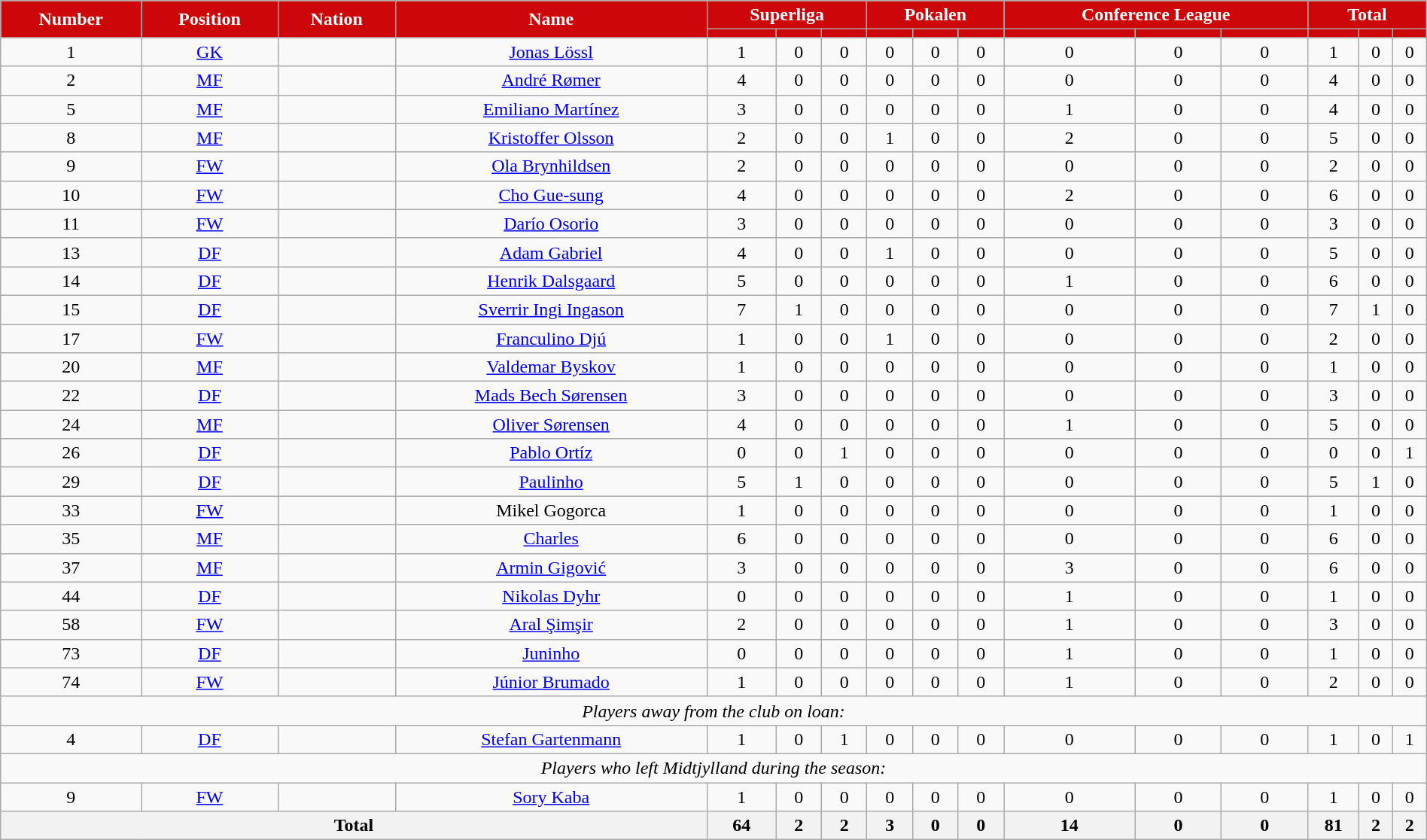<table class="wikitable sortable" style="text-align:center; width:100%">
<tr>
<th rowspan=2 style=background-color:#cc0609;color:#FFFFFF>Number</th>
<th rowspan=2 style=background-color:#cc0609;color:#FFFFFF>Position</th>
<th rowspan=2 style=background-color:#cc0609;color:#FFFFFF>Nation</th>
<th rowspan=2 style=background-color:#cc0609;color:#FFFFFF>Name</th>
<th colspan=3 style=background:#cc0609;color:#FFFFFF>Superliga</th>
<th colspan=3 style=background:#cc0609;color:#FFFFFF>Pokalen</th>
<th colspan=3 style=background:#cc0609;color:#FFFFFF>Conference League</th>
<th colspan=3 style=background:#cc0609;color:#FFFFFF>Total</th>
</tr>
<tr>
<th style=background-color:#cc0609;color:#FFFFFF></th>
<th style=background-color:#cc0609;color:#FFFFFF></th>
<th style=background-color:#cc0609;color:#FFFFFF></th>
<th style=background-color:#cc0609;color:#FFFFFF></th>
<th style=background-color:#cc0609;color:#FFFFFF></th>
<th style=background-color:#cc0609;color:#FFFFFF></th>
<th style=background-color:#cc0609;color:#FFFFFF></th>
<th style=background-color:#cc0609;color:#FFFFFF></th>
<th style=background-color:#cc0609;color:#FFFFFF></th>
<th style=background-color:#cc0609;color:#FFFFFF></th>
<th style=background-color:#cc0609;color:#FFFFFF></th>
<th style=background-color:#cc0609;color:#FFFFFF></th>
</tr>
<tr>
<td>1</td>
<td><a href='#'>GK</a></td>
<td></td>
<td><a href='#'>Jonas Lössl</a></td>
<td>1</td>
<td>0</td>
<td>0</td>
<td>0</td>
<td>0</td>
<td>0</td>
<td>0</td>
<td>0</td>
<td>0</td>
<td>1</td>
<td>0</td>
<td>0</td>
</tr>
<tr>
<td>2</td>
<td><a href='#'>MF</a></td>
<td></td>
<td><a href='#'>André Rømer</a></td>
<td>4</td>
<td>0</td>
<td>0</td>
<td>0</td>
<td>0</td>
<td>0</td>
<td>0</td>
<td>0</td>
<td>0</td>
<td>4</td>
<td>0</td>
<td>0</td>
</tr>
<tr>
<td>5</td>
<td><a href='#'>MF</a></td>
<td></td>
<td><a href='#'>Emiliano Martínez</a></td>
<td>3</td>
<td>0</td>
<td>0</td>
<td>0</td>
<td>0</td>
<td>0</td>
<td>1</td>
<td>0</td>
<td>0</td>
<td>4</td>
<td>0</td>
<td>0</td>
</tr>
<tr>
<td>8</td>
<td><a href='#'>MF</a></td>
<td></td>
<td><a href='#'>Kristoffer Olsson</a></td>
<td>2</td>
<td>0</td>
<td>0</td>
<td>1</td>
<td>0</td>
<td>0</td>
<td>2</td>
<td>0</td>
<td>0</td>
<td>5</td>
<td>0</td>
<td>0</td>
</tr>
<tr>
<td>9</td>
<td><a href='#'>FW</a></td>
<td></td>
<td><a href='#'>Ola Brynhildsen</a></td>
<td>2</td>
<td>0</td>
<td>0</td>
<td>0</td>
<td>0</td>
<td>0</td>
<td>0</td>
<td>0</td>
<td>0</td>
<td>2</td>
<td>0</td>
<td>0</td>
</tr>
<tr>
<td>10</td>
<td><a href='#'>FW</a></td>
<td></td>
<td><a href='#'>Cho Gue-sung</a></td>
<td>4</td>
<td>0</td>
<td>0</td>
<td>0</td>
<td>0</td>
<td>0</td>
<td>2</td>
<td>0</td>
<td>0</td>
<td>6</td>
<td>0</td>
<td>0</td>
</tr>
<tr>
<td>11</td>
<td><a href='#'>FW</a></td>
<td></td>
<td><a href='#'>Darío Osorio</a></td>
<td>3</td>
<td>0</td>
<td>0</td>
<td>0</td>
<td>0</td>
<td>0</td>
<td>0</td>
<td>0</td>
<td>0</td>
<td>3</td>
<td>0</td>
<td>0</td>
</tr>
<tr>
<td>13</td>
<td><a href='#'>DF</a></td>
<td></td>
<td><a href='#'>Adam Gabriel</a></td>
<td>4</td>
<td>0</td>
<td>0</td>
<td>1</td>
<td>0</td>
<td>0</td>
<td>0</td>
<td>0</td>
<td>0</td>
<td>5</td>
<td>0</td>
<td>0</td>
</tr>
<tr>
<td>14</td>
<td><a href='#'>DF</a></td>
<td></td>
<td><a href='#'>Henrik Dalsgaard</a></td>
<td>5</td>
<td>0</td>
<td>0</td>
<td>0</td>
<td>0</td>
<td>0</td>
<td>1</td>
<td>0</td>
<td>0</td>
<td>6</td>
<td>0</td>
<td>0</td>
</tr>
<tr>
<td>15</td>
<td><a href='#'>DF</a></td>
<td></td>
<td><a href='#'>Sverrir Ingi Ingason</a></td>
<td>7</td>
<td>1</td>
<td>0</td>
<td>0</td>
<td>0</td>
<td>0</td>
<td>0</td>
<td>0</td>
<td>0</td>
<td>7</td>
<td>1</td>
<td>0</td>
</tr>
<tr>
<td>17</td>
<td><a href='#'>FW</a></td>
<td></td>
<td><a href='#'>Franculino Djú</a></td>
<td>1</td>
<td>0</td>
<td>0</td>
<td>1</td>
<td>0</td>
<td>0</td>
<td>0</td>
<td>0</td>
<td>0</td>
<td>2</td>
<td>0</td>
<td>0</td>
</tr>
<tr>
<td>20</td>
<td><a href='#'>MF</a></td>
<td></td>
<td><a href='#'>Valdemar Byskov</a></td>
<td>1</td>
<td>0</td>
<td>0</td>
<td>0</td>
<td>0</td>
<td>0</td>
<td>0</td>
<td>0</td>
<td>0</td>
<td>1</td>
<td>0</td>
<td>0</td>
</tr>
<tr>
<td>22</td>
<td><a href='#'>DF</a></td>
<td></td>
<td><a href='#'>Mads Bech Sørensen</a></td>
<td>3</td>
<td>0</td>
<td>0</td>
<td>0</td>
<td>0</td>
<td>0</td>
<td>0</td>
<td>0</td>
<td>0</td>
<td>3</td>
<td>0</td>
<td>0</td>
</tr>
<tr>
<td>24</td>
<td><a href='#'>MF</a></td>
<td></td>
<td><a href='#'>Oliver Sørensen</a></td>
<td>4</td>
<td>0</td>
<td>0</td>
<td>0</td>
<td>0</td>
<td>0</td>
<td>1</td>
<td>0</td>
<td>0</td>
<td>5</td>
<td>0</td>
<td>0</td>
</tr>
<tr>
<td>26</td>
<td><a href='#'>DF</a></td>
<td></td>
<td><a href='#'>Pablo Ortíz</a></td>
<td>0</td>
<td>0</td>
<td>1</td>
<td>0</td>
<td>0</td>
<td>0</td>
<td>0</td>
<td>0</td>
<td>0</td>
<td>0</td>
<td>0</td>
<td>1</td>
</tr>
<tr>
<td>29</td>
<td><a href='#'>DF</a></td>
<td></td>
<td><a href='#'>Paulinho</a></td>
<td>5</td>
<td>1</td>
<td>0</td>
<td>0</td>
<td>0</td>
<td>0</td>
<td>0</td>
<td>0</td>
<td>0</td>
<td>5</td>
<td>1</td>
<td>0</td>
</tr>
<tr>
<td>33</td>
<td><a href='#'>FW</a></td>
<td></td>
<td>Mikel Gogorca</td>
<td>1</td>
<td>0</td>
<td>0</td>
<td>0</td>
<td>0</td>
<td>0</td>
<td>0</td>
<td>0</td>
<td>0</td>
<td>1</td>
<td>0</td>
<td>0</td>
</tr>
<tr>
<td>35</td>
<td><a href='#'>MF</a></td>
<td></td>
<td><a href='#'>Charles</a></td>
<td>6</td>
<td>0</td>
<td>0</td>
<td>0</td>
<td>0</td>
<td>0</td>
<td>0</td>
<td>0</td>
<td>0</td>
<td>6</td>
<td>0</td>
<td>0</td>
</tr>
<tr>
<td>37</td>
<td><a href='#'>MF</a></td>
<td></td>
<td><a href='#'>Armin Gigović</a></td>
<td>3</td>
<td>0</td>
<td>0</td>
<td>0</td>
<td>0</td>
<td>0</td>
<td>3</td>
<td>0</td>
<td>0</td>
<td>6</td>
<td>0</td>
<td>0</td>
</tr>
<tr>
<td>44</td>
<td><a href='#'>DF</a></td>
<td></td>
<td><a href='#'>Nikolas Dyhr</a></td>
<td>0</td>
<td>0</td>
<td>0</td>
<td>0</td>
<td>0</td>
<td>0</td>
<td>1</td>
<td>0</td>
<td>0</td>
<td>1</td>
<td>0</td>
<td>0</td>
</tr>
<tr>
<td>58</td>
<td><a href='#'>FW</a></td>
<td></td>
<td><a href='#'>Aral Şimşir</a></td>
<td>2</td>
<td>0</td>
<td>0</td>
<td>0</td>
<td>0</td>
<td>0</td>
<td>1</td>
<td>0</td>
<td>0</td>
<td>3</td>
<td>0</td>
<td>0</td>
</tr>
<tr>
<td>73</td>
<td><a href='#'>DF</a></td>
<td></td>
<td><a href='#'>Juninho</a></td>
<td>0</td>
<td>0</td>
<td>0</td>
<td>0</td>
<td>0</td>
<td>0</td>
<td>1</td>
<td>0</td>
<td>0</td>
<td>1</td>
<td>0</td>
<td>0</td>
</tr>
<tr>
<td>74</td>
<td><a href='#'>FW</a></td>
<td></td>
<td><a href='#'>Júnior Brumado</a></td>
<td>1</td>
<td>0</td>
<td>0</td>
<td>0</td>
<td>0</td>
<td>0</td>
<td>1</td>
<td>0</td>
<td>0</td>
<td>2</td>
<td>0</td>
<td>0</td>
</tr>
<tr>
<td colspan="16"><em>Players away from the club on loan:</em></td>
</tr>
<tr>
<td>4</td>
<td><a href='#'>DF</a></td>
<td></td>
<td><a href='#'>Stefan Gartenmann</a></td>
<td>1</td>
<td>0</td>
<td>1</td>
<td>0</td>
<td>0</td>
<td>0</td>
<td>0</td>
<td>0</td>
<td>0</td>
<td>1</td>
<td>0</td>
<td>1</td>
</tr>
<tr>
<td colspan="16"><em>Players who left Midtjylland during the season:</em></td>
</tr>
<tr>
<td>9</td>
<td><a href='#'>FW</a></td>
<td></td>
<td><a href='#'>Sory Kaba</a></td>
<td>1</td>
<td>0</td>
<td>0</td>
<td>0</td>
<td>0</td>
<td>0</td>
<td>0</td>
<td>0</td>
<td>0</td>
<td>1</td>
<td>0</td>
<td>0</td>
</tr>
<tr>
<th colspan=4>Total</th>
<th>64</th>
<th>2</th>
<th>2</th>
<th>3</th>
<th>0</th>
<th>0</th>
<th>14</th>
<th>0</th>
<th>0</th>
<th>81</th>
<th>2</th>
<th>2</th>
</tr>
</table>
